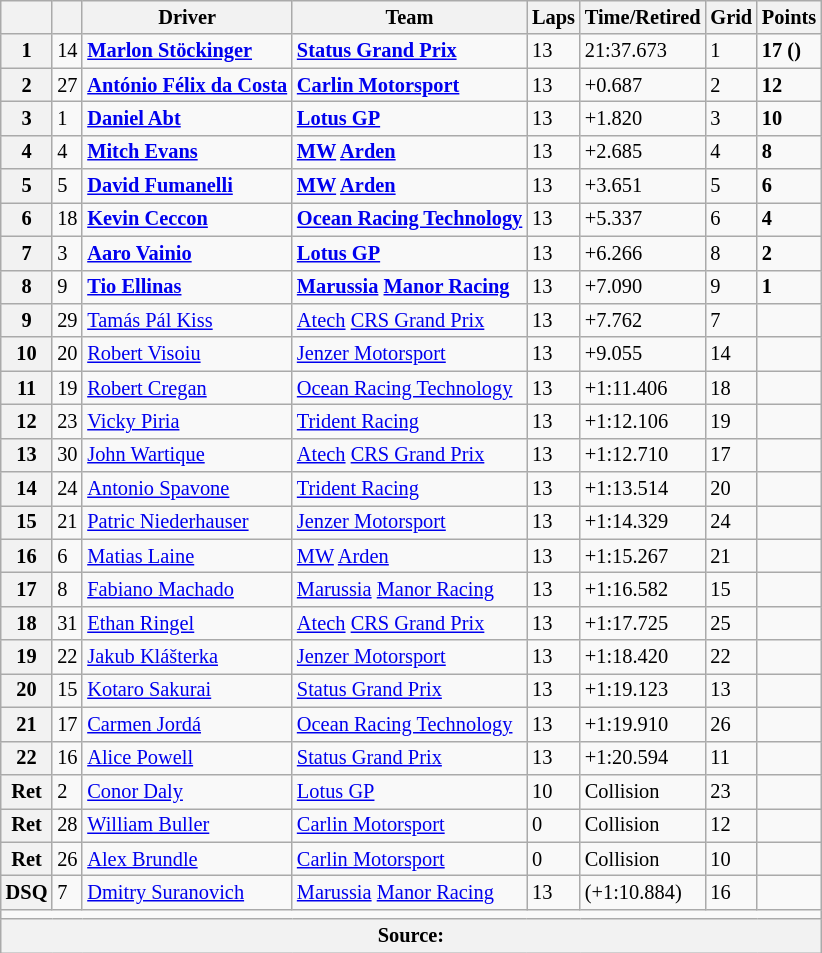<table class="wikitable" style="font-size:85%">
<tr>
<th></th>
<th></th>
<th>Driver</th>
<th>Team</th>
<th>Laps</th>
<th>Time/Retired</th>
<th>Grid</th>
<th>Points</th>
</tr>
<tr>
<th>1</th>
<td>14</td>
<td> <strong><a href='#'>Marlon Stöckinger</a></strong></td>
<td><strong><a href='#'>Status Grand Prix</a></strong></td>
<td>13</td>
<td>21:37.673</td>
<td>1</td>
<td><strong>17 ()</strong></td>
</tr>
<tr>
<th>2</th>
<td>27</td>
<td> <strong><a href='#'>António Félix da Costa</a></strong></td>
<td><strong><a href='#'>Carlin Motorsport</a></strong></td>
<td>13</td>
<td>+0.687</td>
<td>2</td>
<td><strong>12</strong></td>
</tr>
<tr>
<th>3</th>
<td>1</td>
<td> <strong><a href='#'>Daniel Abt</a></strong></td>
<td><strong><a href='#'>Lotus GP</a></strong></td>
<td>13</td>
<td>+1.820</td>
<td>3</td>
<td><strong>10</strong></td>
</tr>
<tr>
<th>4</th>
<td>4</td>
<td> <strong><a href='#'>Mitch Evans</a></strong></td>
<td><strong><a href='#'>MW</a> <a href='#'>Arden</a></strong></td>
<td>13</td>
<td>+2.685</td>
<td>4</td>
<td><strong>8</strong></td>
</tr>
<tr>
<th>5</th>
<td>5</td>
<td> <strong><a href='#'>David Fumanelli</a></strong></td>
<td><strong><a href='#'>MW</a> <a href='#'>Arden</a></strong></td>
<td>13</td>
<td>+3.651</td>
<td>5</td>
<td><strong>6</strong></td>
</tr>
<tr>
<th>6</th>
<td>18</td>
<td> <strong><a href='#'>Kevin Ceccon</a></strong></td>
<td><strong><a href='#'>Ocean Racing Technology</a></strong></td>
<td>13</td>
<td>+5.337</td>
<td>6</td>
<td><strong>4</strong></td>
</tr>
<tr>
<th>7</th>
<td>3</td>
<td> <strong><a href='#'>Aaro Vainio</a></strong></td>
<td><strong><a href='#'>Lotus GP</a></strong></td>
<td>13</td>
<td>+6.266</td>
<td>8</td>
<td><strong>2</strong></td>
</tr>
<tr>
<th>8</th>
<td>9</td>
<td> <strong><a href='#'>Tio Ellinas</a></strong></td>
<td><strong><a href='#'>Marussia</a> <a href='#'>Manor Racing</a></strong></td>
<td>13</td>
<td>+7.090</td>
<td>9</td>
<td><strong>1</strong></td>
</tr>
<tr>
<th>9</th>
<td>29</td>
<td> <a href='#'>Tamás Pál Kiss</a></td>
<td><a href='#'>Atech</a> <a href='#'>CRS Grand Prix</a></td>
<td>13</td>
<td>+7.762</td>
<td>7</td>
<td></td>
</tr>
<tr>
<th>10</th>
<td>20</td>
<td> <a href='#'>Robert Visoiu</a></td>
<td><a href='#'>Jenzer Motorsport</a></td>
<td>13</td>
<td>+9.055</td>
<td>14</td>
<td></td>
</tr>
<tr>
<th>11</th>
<td>19</td>
<td> <a href='#'>Robert Cregan</a></td>
<td><a href='#'>Ocean Racing Technology</a></td>
<td>13</td>
<td>+1:11.406</td>
<td>18</td>
<td></td>
</tr>
<tr>
<th>12</th>
<td>23</td>
<td> <a href='#'>Vicky Piria</a></td>
<td><a href='#'>Trident Racing</a></td>
<td>13</td>
<td>+1:12.106</td>
<td>19</td>
<td></td>
</tr>
<tr>
<th>13</th>
<td>30</td>
<td> <a href='#'>John Wartique</a></td>
<td><a href='#'>Atech</a> <a href='#'>CRS Grand Prix</a></td>
<td>13</td>
<td>+1:12.710</td>
<td>17</td>
<td></td>
</tr>
<tr>
<th>14</th>
<td>24</td>
<td> <a href='#'>Antonio Spavone</a></td>
<td><a href='#'>Trident Racing</a></td>
<td>13</td>
<td>+1:13.514</td>
<td>20</td>
<td></td>
</tr>
<tr>
<th>15</th>
<td>21</td>
<td> <a href='#'>Patric Niederhauser</a></td>
<td><a href='#'>Jenzer Motorsport</a></td>
<td>13</td>
<td>+1:14.329</td>
<td>24</td>
<td></td>
</tr>
<tr>
<th>16</th>
<td>6</td>
<td> <a href='#'>Matias Laine</a></td>
<td><a href='#'>MW</a> <a href='#'>Arden</a></td>
<td>13</td>
<td>+1:15.267</td>
<td>21</td>
<td></td>
</tr>
<tr>
<th>17</th>
<td>8</td>
<td> <a href='#'>Fabiano Machado</a></td>
<td><a href='#'>Marussia</a> <a href='#'>Manor Racing</a></td>
<td>13</td>
<td>+1:16.582</td>
<td>15</td>
<td></td>
</tr>
<tr>
<th>18</th>
<td>31</td>
<td> <a href='#'>Ethan Ringel</a></td>
<td><a href='#'>Atech</a> <a href='#'>CRS Grand Prix</a></td>
<td>13</td>
<td>+1:17.725</td>
<td>25</td>
<td></td>
</tr>
<tr>
<th>19</th>
<td>22</td>
<td> <a href='#'>Jakub Klášterka</a></td>
<td><a href='#'>Jenzer Motorsport</a></td>
<td>13</td>
<td>+1:18.420</td>
<td>22</td>
<td></td>
</tr>
<tr>
<th>20</th>
<td>15</td>
<td> <a href='#'>Kotaro Sakurai</a></td>
<td><a href='#'>Status Grand Prix</a></td>
<td>13</td>
<td>+1:19.123</td>
<td>13</td>
<td></td>
</tr>
<tr>
<th>21</th>
<td>17</td>
<td> <a href='#'>Carmen Jordá</a></td>
<td><a href='#'>Ocean Racing Technology</a></td>
<td>13</td>
<td>+1:19.910</td>
<td>26</td>
<td></td>
</tr>
<tr>
<th>22</th>
<td>16</td>
<td> <a href='#'>Alice Powell</a></td>
<td><a href='#'>Status Grand Prix</a></td>
<td>13</td>
<td>+1:20.594</td>
<td>11</td>
<td></td>
</tr>
<tr>
<th>Ret</th>
<td>2</td>
<td> <a href='#'>Conor Daly</a></td>
<td><a href='#'>Lotus GP</a></td>
<td>10</td>
<td>Collision</td>
<td>23</td>
<td></td>
</tr>
<tr>
<th>Ret</th>
<td>28</td>
<td> <a href='#'>William Buller</a></td>
<td><a href='#'>Carlin Motorsport</a></td>
<td>0</td>
<td>Collision</td>
<td>12</td>
<td></td>
</tr>
<tr>
<th>Ret</th>
<td>26</td>
<td> <a href='#'>Alex Brundle</a></td>
<td><a href='#'>Carlin Motorsport</a></td>
<td>0</td>
<td>Collision</td>
<td>10</td>
<td></td>
</tr>
<tr>
<th>DSQ</th>
<td>7</td>
<td> <a href='#'>Dmitry Suranovich</a></td>
<td><a href='#'>Marussia</a> <a href='#'>Manor Racing</a></td>
<td>13</td>
<td>(+1:10.884)</td>
<td>16</td>
<td></td>
</tr>
<tr>
<td colspan=8></td>
</tr>
<tr>
<th colspan=8>Source:</th>
</tr>
</table>
